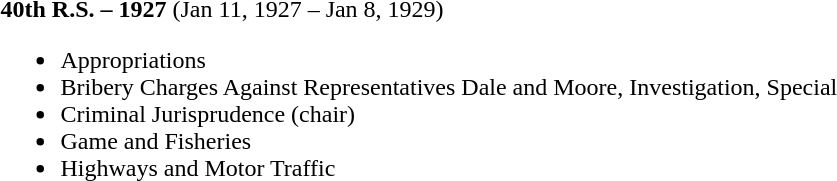<table>
<tr>
<td><strong>40th R.S. – 1927</strong> (Jan 11, 1927 – Jan 8, 1929)<br><ul><li>Appropriations</li><li>Bribery Charges Against Representatives Dale and Moore, Investigation, Special</li><li>Criminal Jurisprudence (chair)</li><li>Game and Fisheries</li><li>Highways and Motor Traffic</li></ul></td>
</tr>
</table>
